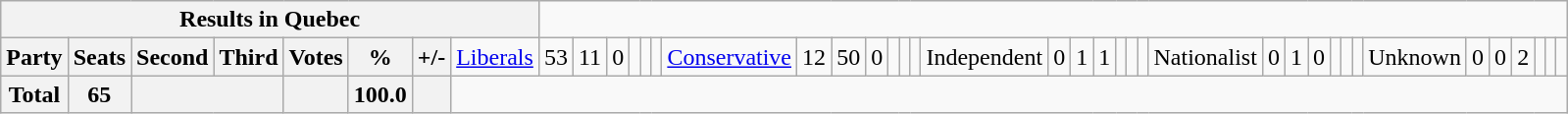<table class="wikitable">
<tr>
<th colspan=9>Results in Quebec</th>
</tr>
<tr>
<th colspan=2>Party</th>
<th>Seats</th>
<th>Second</th>
<th>Third</th>
<th>Votes</th>
<th>%</th>
<th>+/-<br></th>
<td><a href='#'>Liberals</a></td>
<td align="right">53</td>
<td align="right">11</td>
<td align="right">0</td>
<td align="right"></td>
<td align="right"></td>
<td align="right"><br></td>
<td><a href='#'>Conservative</a></td>
<td align="right">12</td>
<td align="right">50</td>
<td align="right">0</td>
<td align="right"></td>
<td align="right"></td>
<td align="right"><br></td>
<td>Independent</td>
<td align="right">0</td>
<td align="right">1</td>
<td align="right">1</td>
<td align="right"></td>
<td align="right"></td>
<td align="right"><br></td>
<td>Nationalist</td>
<td align="right">0</td>
<td align="right">1</td>
<td align="right">0</td>
<td align="right"></td>
<td align="right"></td>
<td align="right"><br></td>
<td>Unknown</td>
<td align="right">0</td>
<td align="right">0</td>
<td align="right">2</td>
<td align="right"></td>
<td align="right"></td>
<td align="right"></td>
</tr>
<tr>
<th colspan="2">Total</th>
<th>65</th>
<th colspan="2"></th>
<th></th>
<th>100.0</th>
<th></th>
</tr>
</table>
